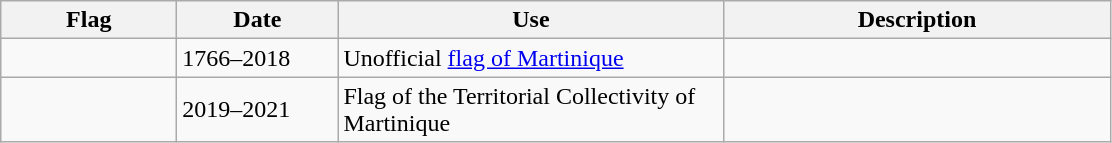<table class="wikitable">
<tr>
<th style="width:110px;">Flag</th>
<th style="width:100px;">Date</th>
<th style="width:250px;">Use</th>
<th style="width:250px;">Description</th>
</tr>
<tr>
<td></td>
<td>1766–2018</td>
<td>Unofficial <a href='#'>flag of Martinique</a></td>
<td></td>
</tr>
<tr>
<td></td>
<td>2019–2021</td>
<td>Flag of the Territorial Collectivity of Martinique</td>
<td></td>
</tr>
</table>
